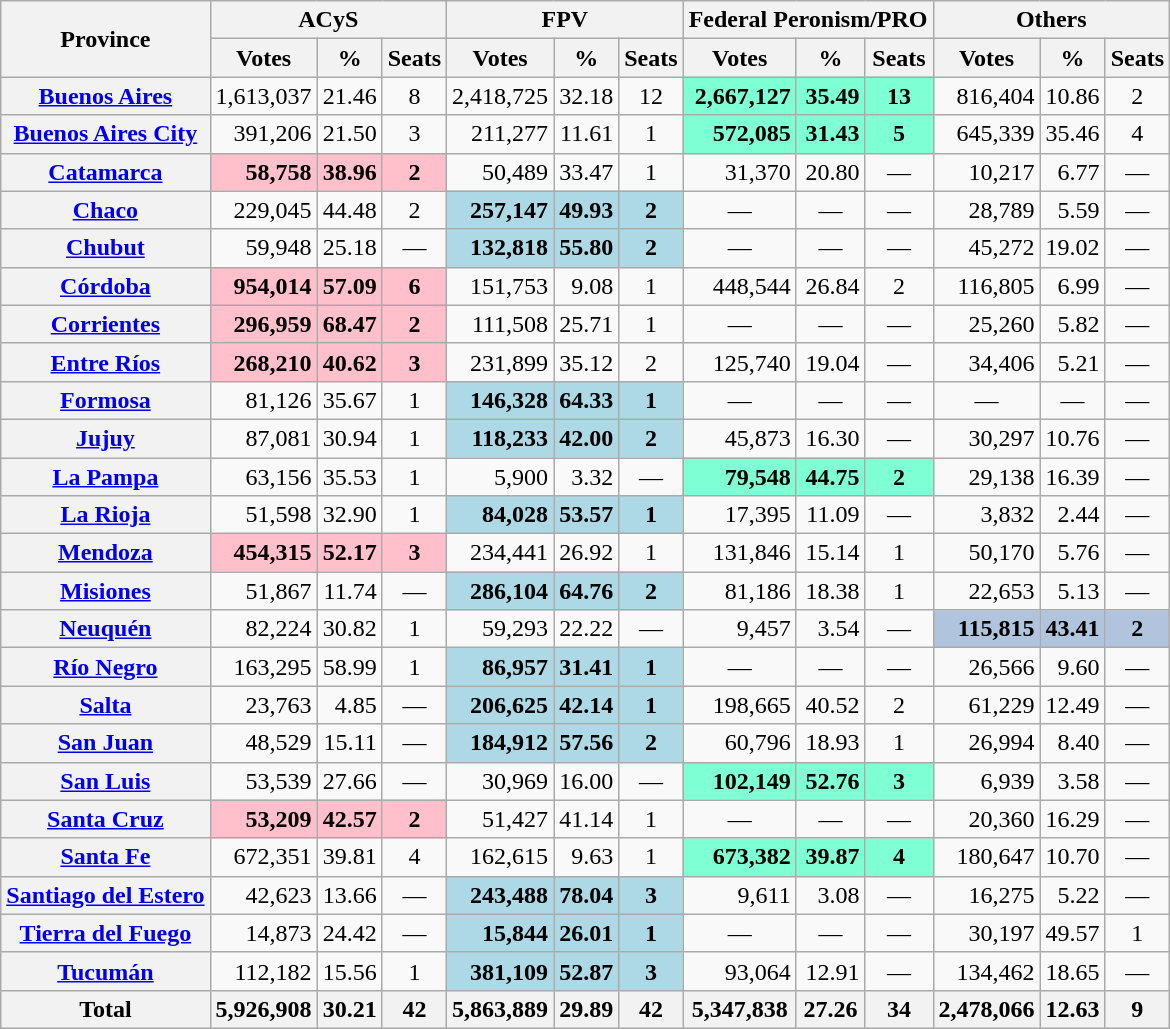<table class="wikitable sortable plainrowheaders" style="text-align:right;">
<tr>
<th rowspan=2>Province</th>
<th colspan=3>ACyS</th>
<th colspan=3>FPV</th>
<th colspan=3>Federal Peronism/PRO</th>
<th colspan=3>Others</th>
</tr>
<tr>
<th>Votes</th>
<th>%</th>
<th>Seats</th>
<th>Votes</th>
<th>%</th>
<th>Seats</th>
<th>Votes</th>
<th>%</th>
<th>Seats</th>
<th>Votes</th>
<th>%</th>
<th>Seats</th>
</tr>
<tr>
<th scope=row><a href='#'>Buenos Aires</a></th>
<td>1,613,037</td>
<td>21.46</td>
<td align=center>8</td>
<td>2,418,725</td>
<td>32.18</td>
<td align=center>12</td>
<td bgcolor=Aquamarine><strong>2,667,127</strong></td>
<td bgcolor=Aquamarine><strong>35.49</strong></td>
<td bgcolor=Aquamarine align=center><strong>13</strong></td>
<td>816,404</td>
<td>10.86</td>
<td align=center>2</td>
</tr>
<tr>
<th scope=row><a href='#'>Buenos Aires City</a></th>
<td>391,206</td>
<td>21.50</td>
<td align=center>3</td>
<td>211,277</td>
<td>11.61</td>
<td align=center>1</td>
<td bgcolor=Aquamarine><strong>572,085</strong></td>
<td bgcolor=Aquamarine><strong>31.43</strong></td>
<td bgcolor=Aquamarine align=center><strong>5</strong></td>
<td>645,339</td>
<td>35.46</td>
<td align=center>4</td>
</tr>
<tr>
<th scope=row><a href='#'>Catamarca</a></th>
<td bgcolor=pink><strong>58,758</strong></td>
<td bgcolor=pink><strong>38.96</strong></td>
<td bgcolor=pink align=center><strong>2</strong></td>
<td>50,489</td>
<td>33.47</td>
<td align=center>1</td>
<td>31,370</td>
<td>20.80</td>
<td align=center>—</td>
<td>10,217</td>
<td>6.77</td>
<td align=center>—</td>
</tr>
<tr>
<th scope=row><a href='#'>Chaco</a></th>
<td>229,045</td>
<td>44.48</td>
<td align=center>2</td>
<td bgcolor=lightblue><strong>257,147</strong></td>
<td bgcolor=lightblue><strong>49.93</strong></td>
<td bgcolor=lightblue align=center><strong>2</strong></td>
<td align=center>—</td>
<td align=center>—</td>
<td align=center>—</td>
<td>28,789</td>
<td>5.59</td>
<td align=center>—</td>
</tr>
<tr>
<th scope=row><a href='#'>Chubut</a></th>
<td>59,948</td>
<td>25.18</td>
<td align=center>—</td>
<td bgcolor=lightblue><strong>132,818</strong></td>
<td bgcolor=lightblue><strong>55.80</strong></td>
<td bgcolor=lightblue align=center><strong>2</strong></td>
<td align=center>—</td>
<td align=center>—</td>
<td align=center>—</td>
<td>45,272</td>
<td>19.02</td>
<td align=center>—</td>
</tr>
<tr>
<th scope=row><a href='#'>Córdoba</a></th>
<td bgcolor=pink><strong>954,014</strong></td>
<td bgcolor=pink><strong>57.09</strong></td>
<td bgcolor=pink align=center><strong>6</strong></td>
<td>151,753</td>
<td>9.08</td>
<td align=center>1</td>
<td>448,544</td>
<td>26.84</td>
<td align=center>2</td>
<td>116,805</td>
<td>6.99</td>
<td align=center>—</td>
</tr>
<tr>
<th scope=row><a href='#'>Corrientes</a></th>
<td bgcolor=pink><strong>296,959</strong></td>
<td bgcolor=pink><strong>68.47</strong></td>
<td bgcolor=pink align=center><strong>2</strong></td>
<td>111,508</td>
<td>25.71</td>
<td align=center>1</td>
<td align=center>—</td>
<td align=center>—</td>
<td align=center>—</td>
<td>25,260</td>
<td>5.82</td>
<td align=center>—</td>
</tr>
<tr>
<th scope=row><a href='#'>Entre Ríos</a></th>
<td bgcolor=pink><strong>268,210</strong></td>
<td bgcolor=pink><strong>40.62</strong></td>
<td bgcolor=pink align=center><strong>3</strong></td>
<td>231,899</td>
<td>35.12</td>
<td align=center>2</td>
<td>125,740</td>
<td>19.04</td>
<td align=center>—</td>
<td>34,406</td>
<td>5.21</td>
<td align=center>—</td>
</tr>
<tr>
<th scope=row><a href='#'>Formosa</a></th>
<td>81,126</td>
<td>35.67</td>
<td align=center>1</td>
<td bgcolor=lightblue><strong>146,328</strong></td>
<td bgcolor=lightblue><strong>64.33</strong></td>
<td bgcolor=lightblue align=center><strong>1</strong></td>
<td align=center>—</td>
<td align=center>—</td>
<td align=center>—</td>
<td align=center>—</td>
<td align=center>—</td>
<td align=center>—</td>
</tr>
<tr>
<th scope=row><a href='#'>Jujuy</a></th>
<td>87,081</td>
<td>30.94</td>
<td align=center>1</td>
<td bgcolor=lightblue><strong>118,233</strong></td>
<td bgcolor=lightblue><strong>42.00</strong></td>
<td bgcolor=lightblue align=center><strong>2</strong></td>
<td>45,873</td>
<td>16.30</td>
<td align=center>—</td>
<td>30,297</td>
<td>10.76</td>
<td align=center>—</td>
</tr>
<tr>
<th scope=row><a href='#'>La Pampa</a></th>
<td>63,156</td>
<td>35.53</td>
<td align=center>1</td>
<td>5,900</td>
<td>3.32</td>
<td align=center>—</td>
<td bgcolor=Aquamarine><strong>79,548</strong></td>
<td bgcolor=Aquamarine><strong>44.75</strong></td>
<td bgcolor=Aquamarine align=center><strong>2</strong></td>
<td>29,138</td>
<td>16.39</td>
<td align=center>—</td>
</tr>
<tr>
<th scope=row><a href='#'>La Rioja</a></th>
<td>51,598</td>
<td>32.90</td>
<td align=center>1</td>
<td bgcolor=lightblue><strong>84,028</strong></td>
<td bgcolor=lightblue><strong>53.57</strong></td>
<td bgcolor=lightblue align=center><strong>1</strong></td>
<td>17,395</td>
<td>11.09</td>
<td align=center>—</td>
<td>3,832</td>
<td>2.44</td>
<td align=center>—</td>
</tr>
<tr>
<th scope=row><a href='#'>Mendoza</a></th>
<td bgcolor=pink><strong>454,315</strong></td>
<td bgcolor=pink><strong>52.17</strong></td>
<td bgcolor=pink align=center><strong>3</strong></td>
<td>234,441</td>
<td>26.92</td>
<td align=center>1</td>
<td>131,846</td>
<td>15.14</td>
<td align=center>1</td>
<td>50,170</td>
<td>5.76</td>
<td align=center>—</td>
</tr>
<tr>
<th scope=row><a href='#'>Misiones</a></th>
<td>51,867</td>
<td>11.74</td>
<td align=center>—</td>
<td bgcolor=lightblue><strong>286,104</strong></td>
<td bgcolor=lightblue><strong>64.76</strong></td>
<td bgcolor=lightblue align=center><strong>2</strong></td>
<td>81,186</td>
<td>18.38</td>
<td align=center>1</td>
<td>22,653</td>
<td>5.13</td>
<td align=center>—</td>
</tr>
<tr>
<th scope=row><a href='#'>Neuquén</a></th>
<td>82,224</td>
<td>30.82</td>
<td align=center>1</td>
<td>59,293</td>
<td>22.22</td>
<td align=center>—</td>
<td>9,457</td>
<td>3.54</td>
<td align=center>—</td>
<td bgcolor=LightSteelBlue><strong>115,815</strong></td>
<td bgcolor=LightSteelBlue><strong>43.41</strong></td>
<td bgcolor=LightSteelBlue align=center><strong>2</strong></td>
</tr>
<tr>
<th scope=row><a href='#'>Río Negro</a></th>
<td>163,295</td>
<td>58.99</td>
<td align=center>1</td>
<td bgcolor=lightblue><strong>86,957</strong></td>
<td bgcolor=lightblue><strong>31.41</strong></td>
<td bgcolor=lightblue align=center><strong>1</strong></td>
<td align=center>—</td>
<td align=center>—</td>
<td align=center>—</td>
<td>26,566</td>
<td>9.60</td>
<td align=center>—</td>
</tr>
<tr>
<th scope=row><a href='#'>Salta</a></th>
<td>23,763</td>
<td>4.85</td>
<td align=center>—</td>
<td bgcolor=lightblue><strong>206,625</strong></td>
<td bgcolor=lightblue><strong>42.14</strong></td>
<td bgcolor=lightblue align=center><strong>1</strong></td>
<td>198,665</td>
<td>40.52</td>
<td align=center>2</td>
<td>61,229</td>
<td>12.49</td>
<td align=center>—</td>
</tr>
<tr>
<th scope=row><a href='#'>San Juan</a></th>
<td>48,529</td>
<td>15.11</td>
<td align=center>—</td>
<td bgcolor=lightblue><strong>184,912</strong></td>
<td bgcolor=lightblue><strong>57.56</strong></td>
<td bgcolor=lightblue align=center><strong>2</strong></td>
<td>60,796</td>
<td>18.93</td>
<td align=center>1</td>
<td>26,994</td>
<td>8.40</td>
<td align=center>—</td>
</tr>
<tr>
<th scope=row><a href='#'>San Luis</a></th>
<td>53,539</td>
<td>27.66</td>
<td align=center>—</td>
<td>30,969</td>
<td>16.00</td>
<td align=center>—</td>
<td bgcolor=Aquamarine><strong>102,149</strong></td>
<td bgcolor=Aquamarine><strong>52.76</strong></td>
<td bgcolor=Aquamarine align=center><strong>3</strong></td>
<td>6,939</td>
<td>3.58</td>
<td align=center>—</td>
</tr>
<tr>
<th scope=row><a href='#'>Santa Cruz</a></th>
<td bgcolor=pink><strong>53,209</strong></td>
<td bgcolor=pink><strong>42.57</strong></td>
<td bgcolor=pink align=center><strong>2</strong></td>
<td>51,427</td>
<td>41.14</td>
<td align=center>1</td>
<td align=center>—</td>
<td align=center>—</td>
<td align=center>—</td>
<td>20,360</td>
<td>16.29</td>
<td align=center>—</td>
</tr>
<tr>
<th scope=row><a href='#'>Santa Fe</a></th>
<td>672,351</td>
<td>39.81</td>
<td align=center>4</td>
<td>162,615</td>
<td>9.63</td>
<td align=center>1</td>
<td bgcolor=Aquamarine><strong>673,382</strong></td>
<td bgcolor=Aquamarine><strong>39.87</strong></td>
<td bgcolor=Aquamarine align=center><strong>4</strong></td>
<td>180,647</td>
<td>10.70</td>
<td align=center>—</td>
</tr>
<tr>
<th scope=row><a href='#'>Santiago del Estero</a></th>
<td>42,623</td>
<td>13.66</td>
<td align=center>—</td>
<td bgcolor=lightblue><strong>243,488</strong></td>
<td bgcolor=lightblue><strong>78.04</strong></td>
<td bgcolor=lightblue align=center><strong>3</strong></td>
<td>9,611</td>
<td>3.08</td>
<td align=center>—</td>
<td>16,275</td>
<td>5.22</td>
<td align=center>—</td>
</tr>
<tr>
<th scope=row><a href='#'>Tierra del Fuego</a></th>
<td>14,873</td>
<td>24.42</td>
<td align=center>—</td>
<td bgcolor=lightblue><strong>15,844</strong></td>
<td bgcolor=lightblue><strong>26.01</strong></td>
<td bgcolor=lightblue align=center><strong>1</strong></td>
<td align=center>—</td>
<td align=center>—</td>
<td align=center>—</td>
<td>30,197</td>
<td>49.57</td>
<td align=center>1</td>
</tr>
<tr>
<th scope=row><a href='#'>Tucumán</a></th>
<td>112,182</td>
<td>15.56</td>
<td align=center>1</td>
<td bgcolor=lightblue><strong>381,109</strong></td>
<td bgcolor=lightblue><strong>52.87</strong></td>
<td bgcolor=lightblue align=center><strong>3</strong></td>
<td>93,064</td>
<td>12.91</td>
<td align=center>—</td>
<td>134,462</td>
<td>18.65</td>
<td align=center>—</td>
</tr>
<tr>
<th>Total</th>
<th>5,926,908</th>
<th>30.21</th>
<th>42</th>
<th>5,863,889</th>
<th>29.89</th>
<th>42</th>
<th>5,347,838</th>
<th>27.26</th>
<th>34</th>
<th>2,478,066</th>
<th>12.63</th>
<th>9</th>
</tr>
</table>
